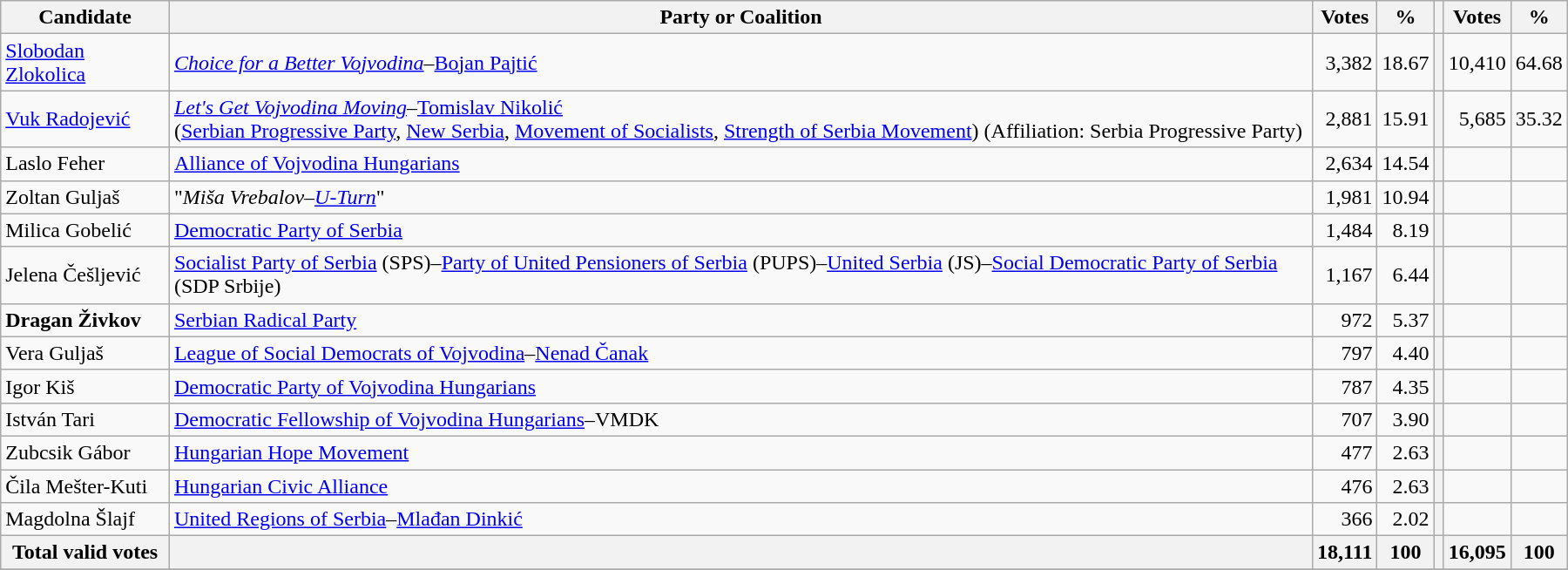<table style="width:1200px;" class="wikitable">
<tr>
<th>Candidate</th>
<th>Party or Coalition</th>
<th>Votes</th>
<th>%</th>
<th></th>
<th>Votes</th>
<th>%</th>
</tr>
<tr>
<td align="left"><a href='#'>Slobodan Zlokolica</a></td>
<td align="left"><em><a href='#'>Choice for a Better Vojvodina</a></em>–<a href='#'>Bojan Pajtić</a></td>
<td align="right">3,382</td>
<td align="right">18.67</td>
<th align="left"></th>
<td align="right">10,410</td>
<td align="right">64.68</td>
</tr>
<tr>
<td align="left"><a href='#'>Vuk Radojević</a></td>
<td align="left"><em><a href='#'>Let's Get Vojvodina Moving</a></em>–<a href='#'>Tomislav Nikolić</a><br>(<a href='#'>Serbian Progressive Party</a>, <a href='#'>New Serbia</a>, <a href='#'>Movement of Socialists</a>, <a href='#'>Strength of Serbia Movement</a>) (Affiliation: Serbia Progressive Party)</td>
<td align="right">2,881</td>
<td align="right">15.91</td>
<th align="left"></th>
<td align="right">5,685</td>
<td align="right">35.32</td>
</tr>
<tr>
<td align="left">Laslo Feher</td>
<td align="left"><a href='#'>Alliance of Vojvodina Hungarians</a></td>
<td align="right">2,634</td>
<td align="right">14.54</td>
<th align="left"></th>
<td align="right"></td>
<td align="right"></td>
</tr>
<tr>
<td align="left">Zoltan Guljaš</td>
<td align="left">"<em>Miša Vrebalov–<a href='#'>U-Turn</a></em>"</td>
<td align="right">1,981</td>
<td align="right">10.94</td>
<th align="left"></th>
<td align="right"></td>
<td align="right"></td>
</tr>
<tr>
<td align="left">Milica Gobelić</td>
<td align="left"><a href='#'>Democratic Party of Serbia</a></td>
<td align="right">1,484</td>
<td align="right">8.19</td>
<th align="left"></th>
<td align="right"></td>
<td align="right"></td>
</tr>
<tr>
<td align="left">Jelena Češljević</td>
<td align="left"><a href='#'>Socialist Party of Serbia</a> (SPS)–<a href='#'>Party of United Pensioners of Serbia</a> (PUPS)–<a href='#'>United Serbia</a> (JS)–<a href='#'>Social Democratic Party of Serbia</a> (SDP Srbije)</td>
<td align="right">1,167</td>
<td align="right">6.44</td>
<th align="left"></th>
<td align="right"></td>
<td align="right"></td>
</tr>
<tr>
<td align="left"><strong>Dragan Živkov</strong></td>
<td align="left"><a href='#'>Serbian Radical Party</a></td>
<td align="right">972</td>
<td align="right">5.37</td>
<th align="left"></th>
<td align="right"></td>
<td align="right"></td>
</tr>
<tr>
<td align="left">Vera Guljaš</td>
<td align="left"><a href='#'>League of Social Democrats of Vojvodina</a>–<a href='#'>Nenad Čanak</a></td>
<td align="right">797</td>
<td align="right">4.40</td>
<th align="left"></th>
<td align="right"></td>
<td align="right"></td>
</tr>
<tr>
<td align="left">Igor Kiš</td>
<td align="left"><a href='#'>Democratic Party of Vojvodina Hungarians</a></td>
<td align="right">787</td>
<td align="right">4.35</td>
<th align="left"></th>
<td align="right"></td>
<td align="right"></td>
</tr>
<tr>
<td align="left">István Tari</td>
<td align="left"><a href='#'>Democratic Fellowship of Vojvodina Hungarians</a>–VMDK</td>
<td align="right">707</td>
<td align="right">3.90</td>
<th align="left"></th>
<td align="right"></td>
<td align="right"></td>
</tr>
<tr>
<td align="left">Zubcsik Gábor</td>
<td align="left"><a href='#'>Hungarian Hope Movement</a></td>
<td align="right">477</td>
<td align="right">2.63</td>
<th align="left"></th>
<td align="right"></td>
<td align="right"></td>
</tr>
<tr>
<td align="left">Čila Mešter-Kuti</td>
<td align="left"><a href='#'>Hungarian Civic Alliance</a></td>
<td align="right">476</td>
<td align="right">2.63</td>
<th align="left"></th>
<td align="right"></td>
<td align="right"></td>
</tr>
<tr>
<td align="left">Magdolna Šlajf</td>
<td align="left"><a href='#'>United Regions of Serbia</a>–<a href='#'>Mlađan Dinkić</a></td>
<td align="right">366</td>
<td align="right">2.02</td>
<th align="left"></th>
<td align="right"></td>
<td align="right"></td>
</tr>
<tr>
<th align="left">Total valid votes</th>
<th align="left"></th>
<th align="right">18,111</th>
<th align="right">100</th>
<th align="left"></th>
<th align="right">16,095</th>
<th align="right">100</th>
</tr>
<tr>
</tr>
</table>
